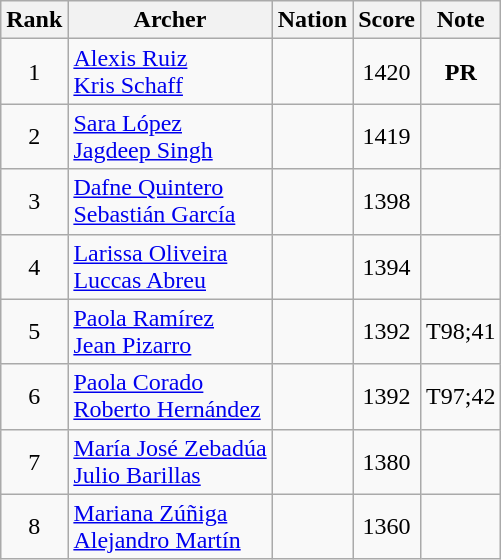<table class="wikitable sortable" style="text-align:center">
<tr>
<th>Rank</th>
<th>Archer</th>
<th>Nation</th>
<th>Score</th>
<th>Note</th>
</tr>
<tr>
<td>1</td>
<td align=left><a href='#'>Alexis Ruiz</a><br><a href='#'>Kris Schaff</a></td>
<td align=left></td>
<td>1420</td>
<td><strong>PR</strong></td>
</tr>
<tr>
<td>2</td>
<td align=left><a href='#'>Sara López</a><br><a href='#'>Jagdeep Singh</a></td>
<td align=left></td>
<td>1419</td>
<td></td>
</tr>
<tr>
<td>3</td>
<td align=left><a href='#'>Dafne Quintero</a><br><a href='#'>Sebastián García</a></td>
<td align=left></td>
<td>1398</td>
<td></td>
</tr>
<tr>
<td>4</td>
<td align=left><a href='#'>Larissa Oliveira</a><br><a href='#'>Luccas Abreu</a></td>
<td align=left></td>
<td>1394</td>
<td></td>
</tr>
<tr>
<td>5</td>
<td align=left><a href='#'>Paola Ramírez</a><br><a href='#'>Jean Pizarro</a></td>
<td align=left></td>
<td>1392</td>
<td>T98;41</td>
</tr>
<tr>
<td>6</td>
<td align=left><a href='#'>Paola Corado</a><br><a href='#'>Roberto Hernández</a></td>
<td align=left></td>
<td>1392</td>
<td>T97;42</td>
</tr>
<tr>
<td>7</td>
<td align=left><a href='#'>María José Zebadúa</a><br><a href='#'>Julio Barillas</a></td>
<td align=left></td>
<td>1380</td>
<td></td>
</tr>
<tr>
<td>8</td>
<td align=left><a href='#'>Mariana Zúñiga</a><br><a href='#'>Alejandro Martín</a></td>
<td align=left></td>
<td>1360</td>
<td></td>
</tr>
</table>
